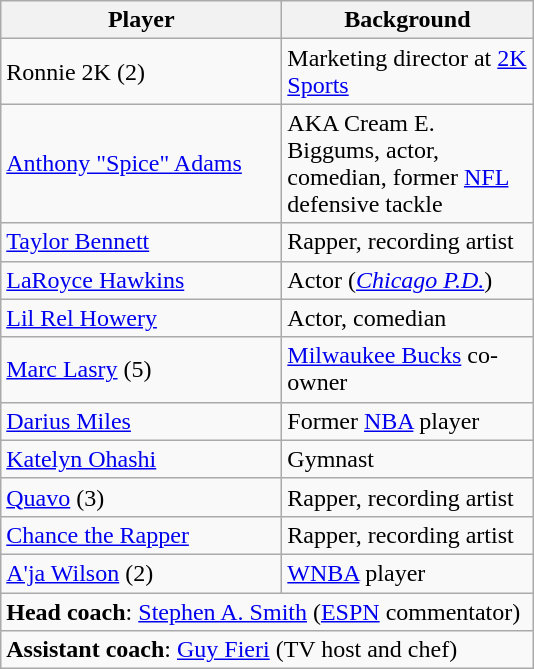<table class="wikitable">
<tr>
<th width=180>Player</th>
<th width=160>Background</th>
</tr>
<tr>
<td>Ronnie 2K (2)</td>
<td>Marketing director at <a href='#'>2K Sports</a></td>
</tr>
<tr>
<td><a href='#'>Anthony "Spice" Adams</a></td>
<td>AKA Cream E. Biggums, actor, comedian, former <a href='#'>NFL</a> defensive tackle</td>
</tr>
<tr>
<td><a href='#'>Taylor Bennett</a></td>
<td>Rapper, recording artist</td>
</tr>
<tr>
<td><a href='#'>LaRoyce Hawkins</a></td>
<td>Actor (<em><a href='#'>Chicago P.D.</a></em>)</td>
</tr>
<tr>
<td><a href='#'>Lil Rel Howery</a></td>
<td>Actor, comedian</td>
</tr>
<tr>
<td><a href='#'>Marc Lasry</a> (5)</td>
<td><a href='#'>Milwaukee Bucks</a> co-owner</td>
</tr>
<tr>
<td><a href='#'>Darius Miles</a></td>
<td>Former <a href='#'>NBA</a> player</td>
</tr>
<tr>
<td><a href='#'>Katelyn Ohashi</a></td>
<td>Gymnast</td>
</tr>
<tr>
<td><a href='#'>Quavo</a> (3)</td>
<td>Rapper, recording artist</td>
</tr>
<tr>
<td><a href='#'>Chance the Rapper</a></td>
<td>Rapper, recording artist</td>
</tr>
<tr>
<td><a href='#'>A'ja Wilson</a> (2)</td>
<td><a href='#'>WNBA</a> player</td>
</tr>
<tr>
<td colspan="3"><strong>Head coach</strong>: <a href='#'>Stephen A. Smith</a> (<a href='#'>ESPN</a> commentator)</td>
</tr>
<tr>
<td colspan="3"><strong>Assistant coach</strong>: <a href='#'>Guy Fieri</a> (TV host and chef)</td>
</tr>
</table>
